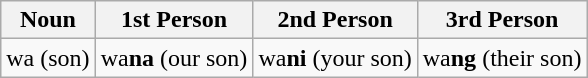<table class="wikitable">
<tr>
<th>Noun</th>
<th>1st Person</th>
<th>2nd Person</th>
<th>3rd Person</th>
</tr>
<tr>
<td>wa (son)</td>
<td>wa<strong>na</strong> (our son)</td>
<td>wa<strong>ni</strong> (your son)</td>
<td>wa<strong>ng</strong> (their son)</td>
</tr>
</table>
